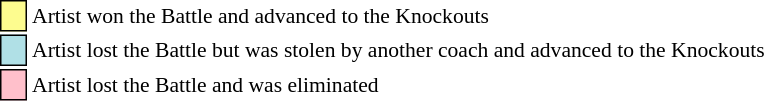<table class="toccolours" style="font-size: 90%; white-space: nowrap;">
<tr>
<td style="background:#fdfc8f; border:1px solid black;">    </td>
<td>Artist won the Battle and advanced to the Knockouts</td>
</tr>
<tr>
<td style="background:#b0e0e6; border:1px solid black;">    </td>
<td>Artist lost the Battle but was stolen by another coach and advanced to the Knockouts</td>
</tr>
<tr>
<td style="background:pink; border:1px solid black;">    </td>
<td>Artist lost the Battle and was eliminated</td>
</tr>
</table>
